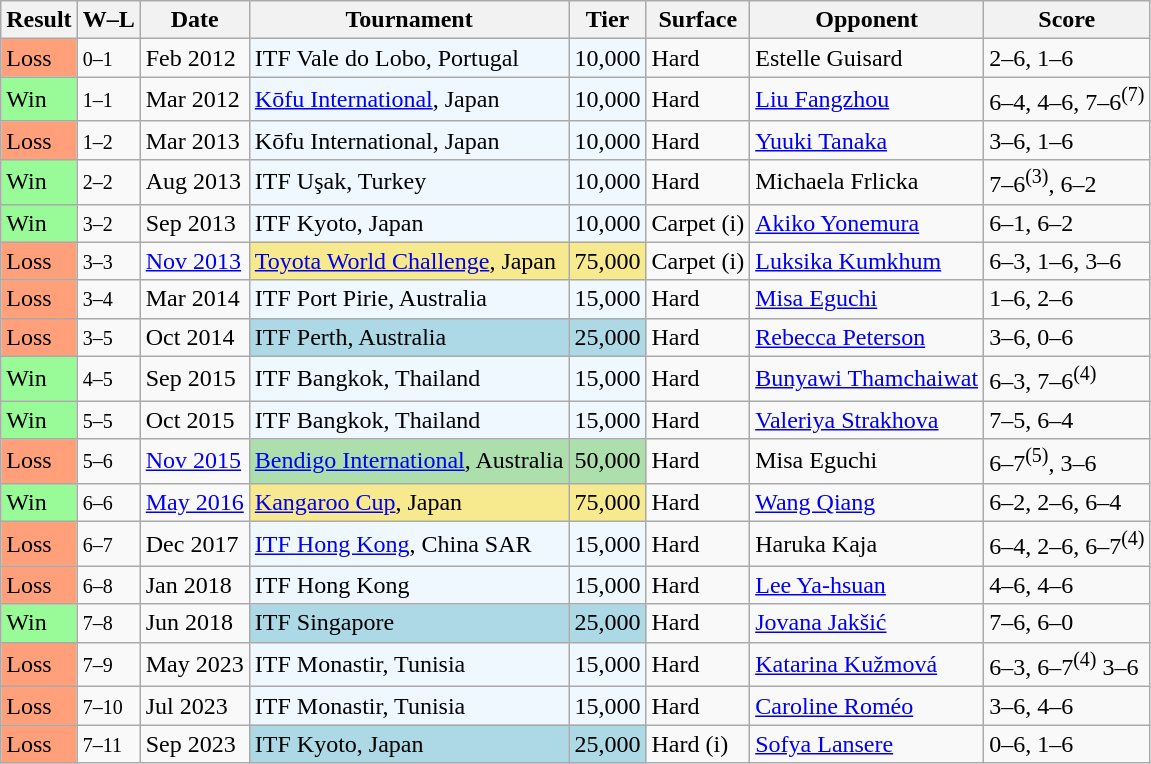<table class="sortable wikitable">
<tr>
<th>Result</th>
<th class="unsortable">W–L</th>
<th>Date</th>
<th>Tournament</th>
<th>Tier</th>
<th>Surface</th>
<th>Opponent</th>
<th class="unsortable">Score</th>
</tr>
<tr>
<td style="background:#ffa07a;">Loss</td>
<td><small>0–1</small></td>
<td>Feb 2012</td>
<td style="background:#f0f8ff;">ITF Vale do Lobo, Portugal</td>
<td style="background:#f0f8ff;">10,000</td>
<td>Hard</td>
<td> Estelle Guisard</td>
<td>2–6, 1–6</td>
</tr>
<tr>
<td style="background:#98fb98;">Win</td>
<td><small>1–1</small></td>
<td>Mar 2012</td>
<td style="background:#f0f8ff;"><a href='#'>Kōfu International</a>, Japan</td>
<td style="background:#f0f8ff;">10,000</td>
<td>Hard</td>
<td> <a href='#'>Liu Fangzhou</a></td>
<td>6–4, 4–6, 7–6<sup>(7)</sup></td>
</tr>
<tr>
<td style="background:#ffa07a;">Loss</td>
<td><small>1–2</small></td>
<td>Mar 2013</td>
<td style="background:#f0f8ff;">Kōfu International, Japan</td>
<td style="background:#f0f8ff;">10,000</td>
<td>Hard</td>
<td> <a href='#'>Yuuki Tanaka</a></td>
<td>3–6, 1–6</td>
</tr>
<tr>
<td style="background:#98fb98;">Win</td>
<td><small>2–2</small></td>
<td>Aug 2013</td>
<td style="background:#f0f8ff;">ITF Uşak, Turkey</td>
<td style="background:#f0f8ff;">10,000</td>
<td>Hard</td>
<td> Michaela Frlicka</td>
<td>7–6<sup>(3)</sup>, 6–2</td>
</tr>
<tr>
<td style="background:#98fb98;">Win</td>
<td><small>3–2</small></td>
<td>Sep 2013</td>
<td style="background:#f0f8ff;">ITF Kyoto, Japan</td>
<td style="background:#f0f8ff;">10,000</td>
<td>Carpet (i)</td>
<td> <a href='#'>Akiko Yonemura</a></td>
<td>6–1, 6–2</td>
</tr>
<tr>
<td style="background:#ffa07a;">Loss</td>
<td><small>3–3</small></td>
<td><a href='#'>Nov 2013</a></td>
<td style="background:#f7e98e;"><a href='#'>Toyota World Challenge</a>, Japan</td>
<td style="background:#f7e98e;">75,000</td>
<td>Carpet (i)</td>
<td> <a href='#'>Luksika Kumkhum</a></td>
<td>6–3, 1–6, 3–6</td>
</tr>
<tr>
<td style="background:#ffa07a;">Loss</td>
<td><small>3–4</small></td>
<td>Mar 2014</td>
<td style="background:#f0f8ff;">ITF Port Pirie, Australia</td>
<td style="background:#f0f8ff;">15,000</td>
<td>Hard</td>
<td> <a href='#'>Misa Eguchi</a></td>
<td>1–6, 2–6</td>
</tr>
<tr>
<td style="background:#ffa07a;">Loss</td>
<td><small>3–5</small></td>
<td>Oct 2014</td>
<td style="background:lightblue;">ITF Perth, Australia</td>
<td style="background:lightblue;">25,000</td>
<td>Hard</td>
<td> <a href='#'>Rebecca Peterson</a></td>
<td>3–6, 0–6</td>
</tr>
<tr>
<td style="background:#98fb98;">Win</td>
<td><small>4–5</small></td>
<td>Sep 2015</td>
<td style="background:#f0f8ff;">ITF Bangkok, Thailand</td>
<td style="background:#f0f8ff;">15,000</td>
<td>Hard</td>
<td> <a href='#'>Bunyawi Thamchaiwat</a></td>
<td>6–3, 7–6<sup>(4)</sup></td>
</tr>
<tr>
<td style="background:#98fb98;">Win</td>
<td><small>5–5</small></td>
<td>Oct 2015</td>
<td style="background:#f0f8ff;">ITF Bangkok, Thailand</td>
<td style="background:#f0f8ff;">15,000</td>
<td>Hard</td>
<td> <a href='#'>Valeriya Strakhova</a></td>
<td>7–5, 6–4</td>
</tr>
<tr>
<td style="background:#ffa07a;">Loss</td>
<td><small>5–6</small></td>
<td><a href='#'>Nov 2015</a></td>
<td style="background:#addfad;"><a href='#'>Bendigo International</a>, Australia</td>
<td style="background:#addfad;">50,000</td>
<td>Hard</td>
<td> Misa Eguchi</td>
<td>6–7<sup>(5)</sup>, 3–6</td>
</tr>
<tr>
<td style="background:#98fb98;">Win</td>
<td><small>6–6</small></td>
<td><a href='#'>May 2016</a></td>
<td style="background:#f7e98e;"><a href='#'>Kangaroo Cup</a>, Japan</td>
<td style="background:#f7e98e;">75,000</td>
<td>Hard</td>
<td> <a href='#'>Wang Qiang</a></td>
<td>6–2, 2–6, 6–4</td>
</tr>
<tr>
<td style="background:#ffa07a;">Loss</td>
<td><small>6–7</small></td>
<td>Dec 2017</td>
<td style="background:#f0f8ff;"><a href='#'>ITF Hong Kong</a>, China SAR</td>
<td style="background:#f0f8ff;">15,000</td>
<td>Hard</td>
<td> Haruka Kaja</td>
<td>6–4, 2–6, 6–7<sup>(4)</sup></td>
</tr>
<tr>
<td style="background:#ffa07a;">Loss</td>
<td><small>6–8</small></td>
<td>Jan 2018</td>
<td style="background:#f0f8ff;">ITF Hong Kong</td>
<td style="background:#f0f8ff;">15,000</td>
<td>Hard</td>
<td> <a href='#'>Lee Ya-hsuan</a></td>
<td>4–6, 4–6</td>
</tr>
<tr>
<td style="background:#98fb98;">Win</td>
<td><small>7–8</small></td>
<td>Jun 2018</td>
<td style="background:lightblue;">ITF Singapore</td>
<td style="background:lightblue;">25,000</td>
<td>Hard</td>
<td> <a href='#'>Jovana Jakšić</a></td>
<td>7–6, 6–0</td>
</tr>
<tr>
<td style="background:#ffa07a;">Loss</td>
<td><small>7–9</small></td>
<td>May 2023</td>
<td style="background:#f0f8ff;">ITF Monastir, Tunisia</td>
<td style="background:#f0f8ff;">15,000</td>
<td>Hard</td>
<td> <a href='#'>Katarina Kužmová</a></td>
<td>6–3, 6–7<sup>(4)</sup> 3–6</td>
</tr>
<tr>
<td style="background:#ffa07a;">Loss</td>
<td><small>7–10</small></td>
<td>Jul 2023</td>
<td style="background:#f0f8ff;">ITF Monastir, Tunisia</td>
<td style="background:#f0f8ff;">15,000</td>
<td>Hard</td>
<td> <a href='#'>Caroline Roméo</a></td>
<td>3–6, 4–6</td>
</tr>
<tr>
<td style="background:#ffa07a;">Loss</td>
<td><small>7–11</small></td>
<td>Sep 2023</td>
<td style="background:lightblue;">ITF Kyoto, Japan</td>
<td style="background:lightblue;">25,000</td>
<td>Hard (i)</td>
<td> <a href='#'>Sofya Lansere</a></td>
<td>0–6, 1–6</td>
</tr>
</table>
